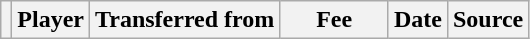<table class="wikitable plainrowheaders sortable">
<tr>
<th></th>
<th scope="col">Player</th>
<th>Transferred from</th>
<th style="width: 65px;">Fee</th>
<th scope="col">Date</th>
<th scope="col">Source</th>
</tr>
</table>
